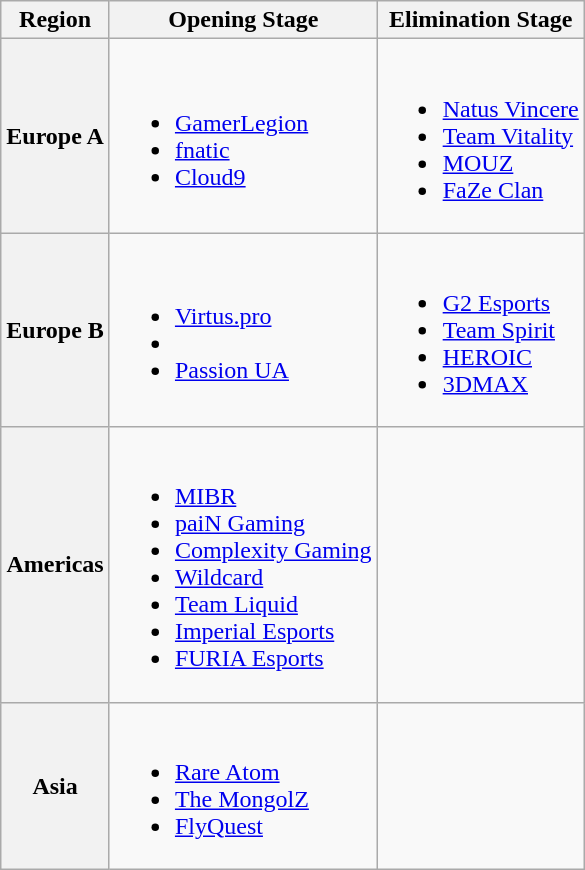<table class="wikitable" style="text-align: left;">
<tr>
<th>Region</th>
<th>Opening Stage</th>
<th>Elimination Stage</th>
</tr>
<tr>
<th>Europe A</th>
<td><br><ul><li><a href='#'>GamerLegion</a></li><li><a href='#'>fnatic</a></li><li><a href='#'>Cloud9</a></li></ul></td>
<td><br><ul><li><a href='#'>Natus Vincere</a></li><li><a href='#'>Team Vitality</a></li><li><a href='#'>MOUZ</a></li><li><a href='#'>FaZe Clan</a></li></ul></td>
</tr>
<tr>
<th>Europe B</th>
<td><br><ul><li><a href='#'>Virtus.pro</a></li><li></li><li><a href='#'>Passion UA</a></li></ul></td>
<td><br><ul><li><a href='#'>G2 Esports</a></li><li><a href='#'>Team Spirit</a></li><li><a href='#'>HEROIC</a></li><li><a href='#'>3DMAX</a></li></ul></td>
</tr>
<tr>
<th>Americas</th>
<td><br><ul><li><a href='#'>MIBR</a></li><li><a href='#'>paiN Gaming</a></li><li><a href='#'>Complexity Gaming</a></li><li><a href='#'>Wildcard</a></li><li><a href='#'>Team Liquid</a></li><li><a href='#'>Imperial Esports</a></li><li><a href='#'>FURIA Esports</a></li></ul></td>
<td></td>
</tr>
<tr>
<th>Asia</th>
<td><br><ul><li><a href='#'>Rare Atom</a></li><li><a href='#'>The MongolZ</a></li><li><a href='#'>FlyQuest</a></li></ul></td>
<td></td>
</tr>
</table>
